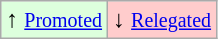<table class="wikitable" align="center">
<tr>
<td bgcolor="#ddffdd">↑ <small><a href='#'>Promoted</a></small></td>
<td bgcolor="#ffcccc">↓ <small><a href='#'>Relegated</a></small></td>
</tr>
</table>
